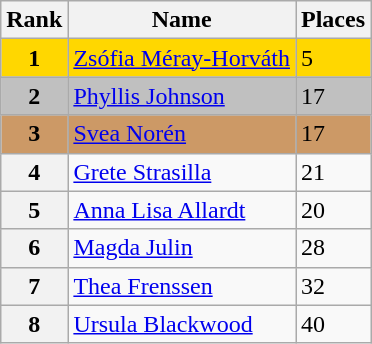<table class="wikitable">
<tr>
<th>Rank</th>
<th>Name</th>
<th>Places</th>
</tr>
<tr bgcolor=gold>
<td align=center><strong>1</strong></td>
<td> <a href='#'>Zsófia Méray-Horváth</a></td>
<td>5</td>
</tr>
<tr bgcolor=silver>
<td align=center><strong>2</strong></td>
<td> <a href='#'>Phyllis Johnson</a></td>
<td>17</td>
</tr>
<tr bgcolor=cc9966>
<td align=center><strong>3</strong></td>
<td> <a href='#'>Svea Norén</a></td>
<td>17</td>
</tr>
<tr>
<th>4</th>
<td> <a href='#'>Grete Strasilla</a></td>
<td>21</td>
</tr>
<tr>
<th>5</th>
<td> <a href='#'>Anna Lisa Allardt</a></td>
<td>20</td>
</tr>
<tr>
<th>6</th>
<td> <a href='#'>Magda Julin</a></td>
<td>28</td>
</tr>
<tr>
<th>7</th>
<td> <a href='#'>Thea Frenssen</a></td>
<td>32</td>
</tr>
<tr>
<th>8</th>
<td> <a href='#'>Ursula Blackwood</a></td>
<td>40</td>
</tr>
</table>
